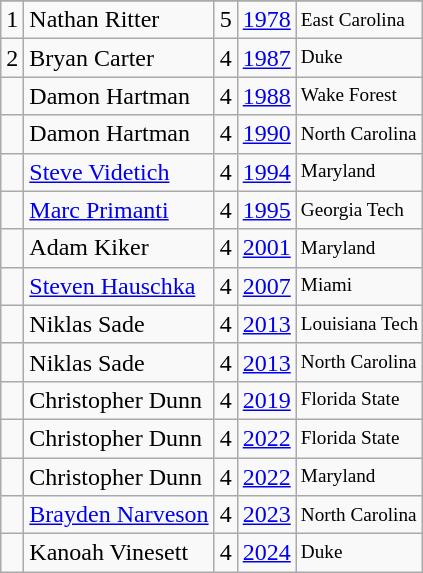<table class="wikitable">
<tr>
</tr>
<tr>
<td>1</td>
<td>Nathan Ritter</td>
<td>5</td>
<td><a href='#'>1978</a></td>
<td style="font-size:80%;">East Carolina</td>
</tr>
<tr>
<td>2</td>
<td>Bryan Carter</td>
<td>4</td>
<td><a href='#'>1987</a></td>
<td style="font-size:80%;">Duke</td>
</tr>
<tr>
<td></td>
<td>Damon Hartman</td>
<td>4</td>
<td><a href='#'>1988</a></td>
<td style="font-size:80%;">Wake Forest</td>
</tr>
<tr>
<td></td>
<td>Damon Hartman</td>
<td>4</td>
<td><a href='#'>1990</a></td>
<td style="font-size:80%;">North Carolina</td>
</tr>
<tr>
<td></td>
<td><a href='#'>Steve Videtich</a></td>
<td>4</td>
<td><a href='#'>1994</a></td>
<td style="font-size:80%;">Maryland</td>
</tr>
<tr>
<td></td>
<td><a href='#'>Marc Primanti</a></td>
<td>4</td>
<td><a href='#'>1995</a></td>
<td style="font-size:80%;">Georgia Tech</td>
</tr>
<tr>
<td></td>
<td>Adam Kiker</td>
<td>4</td>
<td><a href='#'>2001</a></td>
<td style="font-size:80%;">Maryland</td>
</tr>
<tr>
<td></td>
<td><a href='#'>Steven Hauschka</a></td>
<td>4</td>
<td><a href='#'>2007</a></td>
<td style="font-size:80%;">Miami</td>
</tr>
<tr>
<td></td>
<td>Niklas Sade</td>
<td>4</td>
<td><a href='#'>2013</a></td>
<td style="font-size:80%;">Louisiana Tech</td>
</tr>
<tr>
<td></td>
<td>Niklas Sade</td>
<td>4</td>
<td><a href='#'>2013</a></td>
<td style="font-size:80%;">North Carolina</td>
</tr>
<tr>
<td></td>
<td>Christopher Dunn</td>
<td>4</td>
<td><a href='#'>2019</a></td>
<td style="font-size:80%;">Florida State</td>
</tr>
<tr>
<td></td>
<td>Christopher Dunn</td>
<td>4</td>
<td><a href='#'>2022</a></td>
<td style="font-size:80%;">Florida State</td>
</tr>
<tr>
<td></td>
<td>Christopher Dunn</td>
<td>4</td>
<td><a href='#'>2022</a></td>
<td style="font-size:80%;">Maryland</td>
</tr>
<tr>
<td></td>
<td><a href='#'>Brayden Narveson</a></td>
<td>4</td>
<td><a href='#'>2023</a></td>
<td style="font-size:80%;">North Carolina</td>
</tr>
<tr>
<td></td>
<td>Kanoah Vinesett</td>
<td>4</td>
<td><a href='#'>2024</a></td>
<td style="font-size:80%;">Duke</td>
</tr>
</table>
